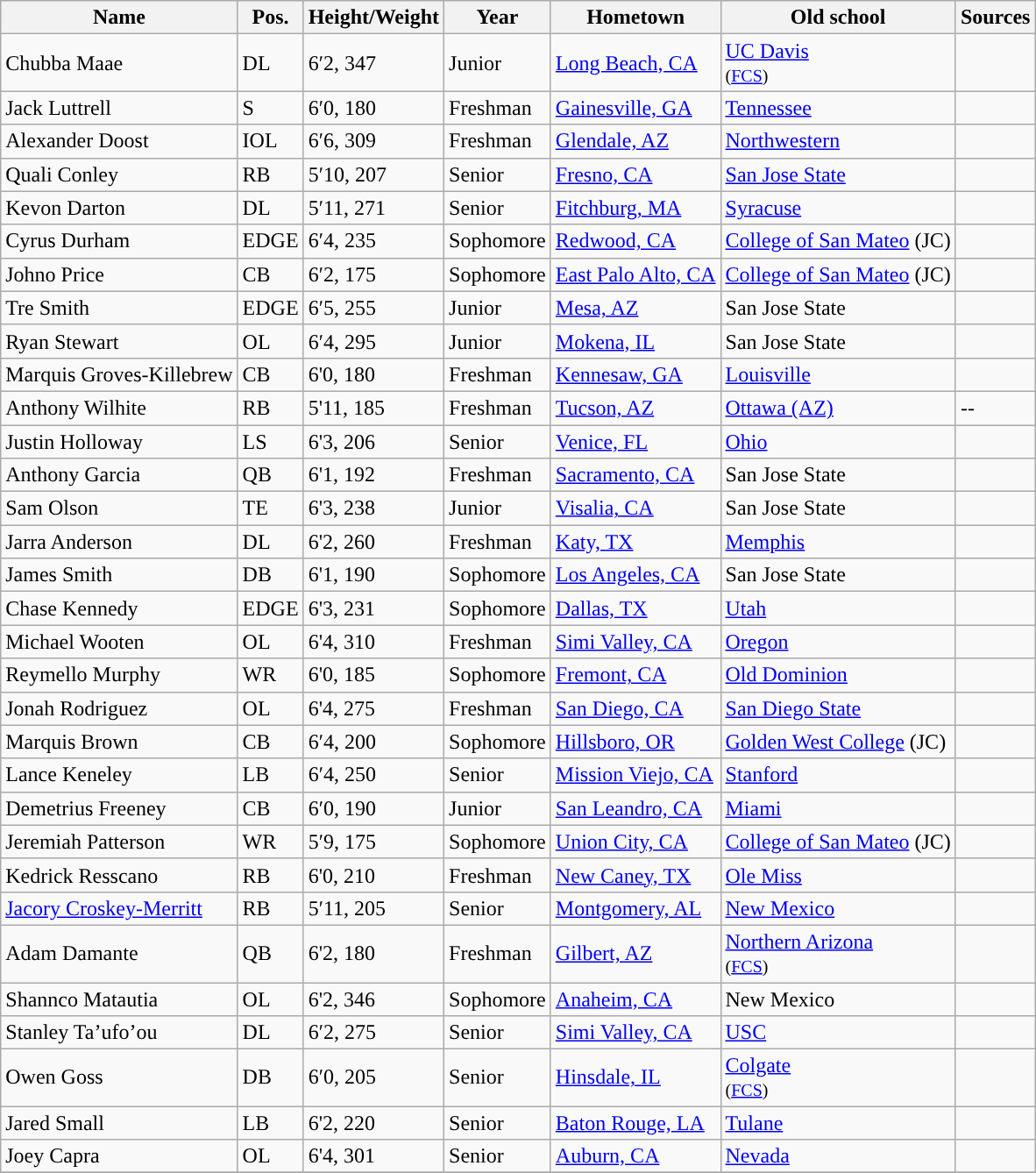<table class="wikitable sortable">
<tr>
<th style="text-align:center; ">Name</th>
<th style="text-align:center; ">Pos.</th>
<th style="text-align:center;">Height/Weight</th>
<th style="text-align:center; ">Year</th>
<th style="text-align:center; ">Hometown</th>
<th style="text-align:center; ">Old school</th>
<th style="text-align:center; ">Sources</th>
</tr>
<tr>
<td>Chubba Maae</td>
<td>DL</td>
<td>6′2, 347</td>
<td>Junior</td>
<td><a href='#'>Long Beach, CA</a></td>
<td><a href='#'>UC Davis</a><br><small>(<a href='#'>FCS</a>)</small></td>
<td></td>
</tr>
<tr>
<td>Jack Luttrell</td>
<td>S</td>
<td>6′0, 180</td>
<td>Freshman</td>
<td><a href='#'>Gainesville, GA</a></td>
<td><a href='#'>Tennessee</a></td>
<td></td>
</tr>
<tr>
<td>Alexander Doost</td>
<td>IOL</td>
<td>6′6, 309</td>
<td>Freshman</td>
<td><a href='#'>Glendale, AZ</a></td>
<td><a href='#'>Northwestern</a></td>
<td></td>
</tr>
<tr>
<td>Quali Conley</td>
<td>RB</td>
<td>5′10, 207</td>
<td>Senior</td>
<td><a href='#'>Fresno, CA</a></td>
<td><a href='#'>San Jose State</a></td>
<td></td>
</tr>
<tr>
<td>Kevon Darton</td>
<td>DL</td>
<td>5′11, 271</td>
<td>Senior</td>
<td><a href='#'>Fitchburg, MA</a></td>
<td><a href='#'>Syracuse</a></td>
<td></td>
</tr>
<tr>
<td>Cyrus Durham</td>
<td>EDGE</td>
<td>6′4, 235</td>
<td>Sophomore</td>
<td><a href='#'>Redwood, CA</a></td>
<td><a href='#'>College of San Mateo</a> (JC)</td>
<td></td>
</tr>
<tr>
<td>Johno Price</td>
<td>CB</td>
<td>6′2, 175</td>
<td>Sophomore</td>
<td><a href='#'>East Palo Alto, CA</a></td>
<td><a href='#'>College of San Mateo</a> (JC)</td>
<td></td>
</tr>
<tr>
<td>Tre Smith</td>
<td>EDGE</td>
<td>6′5, 255</td>
<td>Junior</td>
<td><a href='#'>Mesa, AZ</a></td>
<td>San Jose State</td>
<td></td>
</tr>
<tr>
<td>Ryan Stewart</td>
<td>OL</td>
<td>6′4, 295</td>
<td>Junior</td>
<td><a href='#'>Mokena, IL</a></td>
<td>San Jose State</td>
<td></td>
</tr>
<tr>
<td>Marquis Groves-Killebrew</td>
<td>CB</td>
<td>6'0, 180</td>
<td> Freshman</td>
<td><a href='#'>Kennesaw, GA</a></td>
<td><a href='#'>Louisville</a></td>
<td></td>
</tr>
<tr>
<td>Anthony Wilhite</td>
<td>RB</td>
<td>5'11, 185</td>
<td>Freshman</td>
<td><a href='#'>Tucson, AZ</a></td>
<td><a href='#'>Ottawa (AZ)</a></td>
<td>--</td>
</tr>
<tr>
<td>Justin Holloway</td>
<td>LS</td>
<td>6'3, 206</td>
<td>Senior</td>
<td><a href='#'>Venice, FL</a></td>
<td><a href='#'>Ohio</a></td>
<td></td>
</tr>
<tr>
<td>Anthony Garcia</td>
<td>QB</td>
<td>6'1, 192</td>
<td>Freshman</td>
<td><a href='#'>Sacramento, CA</a></td>
<td>San Jose State</td>
<td></td>
</tr>
<tr>
<td>Sam Olson</td>
<td>TE</td>
<td>6'3, 238</td>
<td>Junior</td>
<td><a href='#'>Visalia, CA</a></td>
<td>San Jose State</td>
<td></td>
</tr>
<tr>
<td>Jarra Anderson</td>
<td>DL</td>
<td>6'2, 260</td>
<td>Freshman</td>
<td><a href='#'>Katy, TX</a></td>
<td><a href='#'>Memphis</a></td>
<td></td>
</tr>
<tr>
<td>James Smith</td>
<td>DB</td>
<td>6'1, 190</td>
<td> Sophomore</td>
<td><a href='#'>Los Angeles, CA</a></td>
<td>San Jose State</td>
<td></td>
</tr>
<tr>
<td>Chase Kennedy</td>
<td>EDGE</td>
<td>6'3, 231</td>
<td>Sophomore</td>
<td><a href='#'>Dallas, TX</a></td>
<td><a href='#'>Utah</a></td>
<td></td>
</tr>
<tr>
<td>Michael Wooten</td>
<td>OL</td>
<td>6'4, 310</td>
<td> Freshman</td>
<td><a href='#'>Simi Valley, CA</a></td>
<td><a href='#'>Oregon</a></td>
<td></td>
</tr>
<tr>
<td>Reymello Murphy</td>
<td>WR</td>
<td>6'0, 185</td>
<td>Sophomore</td>
<td><a href='#'>Fremont, CA</a></td>
<td><a href='#'>Old Dominion</a></td>
<td></td>
</tr>
<tr>
<td>Jonah Rodriguez</td>
<td>OL</td>
<td>6'4, 275</td>
<td>Freshman</td>
<td><a href='#'>San Diego, CA</a></td>
<td><a href='#'>San Diego State</a></td>
<td></td>
</tr>
<tr>
<td>Marquis Brown</td>
<td>CB</td>
<td>6′4, 200</td>
<td>Sophomore</td>
<td><a href='#'>Hillsboro, OR</a></td>
<td><a href='#'>Golden West College</a> (JC)</td>
<td></td>
</tr>
<tr>
<td>Lance Keneley</td>
<td>LB</td>
<td>6′4, 250</td>
<td>Senior</td>
<td><a href='#'>Mission Viejo, CA</a></td>
<td><a href='#'>Stanford</a></td>
<td></td>
</tr>
<tr>
<td>Demetrius Freeney</td>
<td>CB</td>
<td>6′0, 190</td>
<td>Junior</td>
<td><a href='#'>San Leandro, CA</a></td>
<td><a href='#'>Miami</a></td>
<td></td>
</tr>
<tr>
<td>Jeremiah Patterson</td>
<td>WR</td>
<td>5′9, 175</td>
<td>Sophomore</td>
<td><a href='#'>Union City, CA</a></td>
<td><a href='#'>College of San Mateo</a> (JC)</td>
<td></td>
</tr>
<tr>
<td>Kedrick Resscano</td>
<td>RB</td>
<td>6'0, 210</td>
<td>Freshman</td>
<td><a href='#'>New Caney, TX</a></td>
<td><a href='#'>Ole Miss</a></td>
<td></td>
</tr>
<tr>
<td><a href='#'>Jacory Croskey-Merritt</a></td>
<td>RB</td>
<td>5′11, 205</td>
<td>Senior</td>
<td><a href='#'>Montgomery, AL</a></td>
<td><a href='#'>New Mexico</a></td>
<td></td>
</tr>
<tr>
<td>Adam Damante</td>
<td>QB</td>
<td>6'2, 180</td>
<td>Freshman</td>
<td><a href='#'>Gilbert, AZ</a></td>
<td><a href='#'>Northern Arizona</a><br><small>(<a href='#'>FCS</a>)</small></td>
<td></td>
</tr>
<tr>
<td>Shannco Matautia</td>
<td>OL</td>
<td>6'2, 346</td>
<td>Sophomore</td>
<td><a href='#'>Anaheim, CA</a></td>
<td>New Mexico</td>
<td></td>
</tr>
<tr>
<td>Stanley Ta’ufo’ou</td>
<td>DL</td>
<td>6′2, 275</td>
<td> Senior</td>
<td><a href='#'>Simi Valley, CA</a></td>
<td><a href='#'>USC</a></td>
<td></td>
</tr>
<tr>
<td>Owen Goss</td>
<td>DB</td>
<td>6′0, 205</td>
<td>Senior</td>
<td><a href='#'>Hinsdale, IL</a></td>
<td><a href='#'>Colgate</a><br><small>(<a href='#'>FCS</a>)</small></td>
<td></td>
</tr>
<tr>
<td>Jared Small</td>
<td>LB</td>
<td>6'2, 220</td>
<td>Senior</td>
<td><a href='#'>Baton Rouge, LA</a></td>
<td><a href='#'>Tulane</a></td>
<td></td>
</tr>
<tr>
<td>Joey Capra</td>
<td>OL</td>
<td>6'4, 301</td>
<td> Senior</td>
<td><a href='#'>Auburn, CA</a></td>
<td><a href='#'>Nevada</a></td>
<td></td>
</tr>
<tr>
</tr>
</table>
